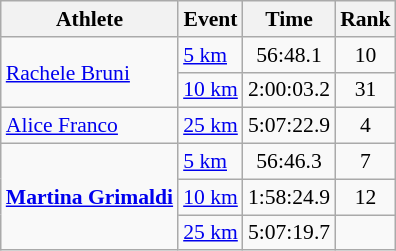<table class="wikitable" style="font-size:90%;">
<tr>
<th>Athlete</th>
<th>Event</th>
<th>Time</th>
<th>Rank</th>
</tr>
<tr align=center>
<td align=left rowspan=2><a href='#'>Rachele Bruni</a></td>
<td align=left><a href='#'>5 km</a></td>
<td>56:48.1</td>
<td>10</td>
</tr>
<tr align=center>
<td align=left><a href='#'>10 km</a></td>
<td>2:00:03.2</td>
<td>31</td>
</tr>
<tr align=center>
<td align=left><a href='#'>Alice Franco</a></td>
<td align=left><a href='#'>25 km</a></td>
<td>5:07:22.9</td>
<td>4</td>
</tr>
<tr align=center>
<td align=left rowspan=3><strong><a href='#'>Martina Grimaldi</a></strong></td>
<td align=left><a href='#'>5 km</a></td>
<td>56:46.3</td>
<td>7</td>
</tr>
<tr align=center>
<td align=left><a href='#'>10 km</a></td>
<td>1:58:24.9</td>
<td>12</td>
</tr>
<tr align=center>
<td align=left><a href='#'>25 km</a></td>
<td>5:07:19.7</td>
<td></td>
</tr>
</table>
